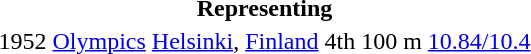<table>
<tr>
<th colspan="6">Representing </th>
</tr>
<tr>
<td>1952</td>
<td><a href='#'>Olympics</a></td>
<td><a href='#'>Helsinki</a>, <a href='#'>Finland</a></td>
<td>4th</td>
<td>100 m</td>
<td><a href='#'>10.84/10.4</a></td>
</tr>
</table>
